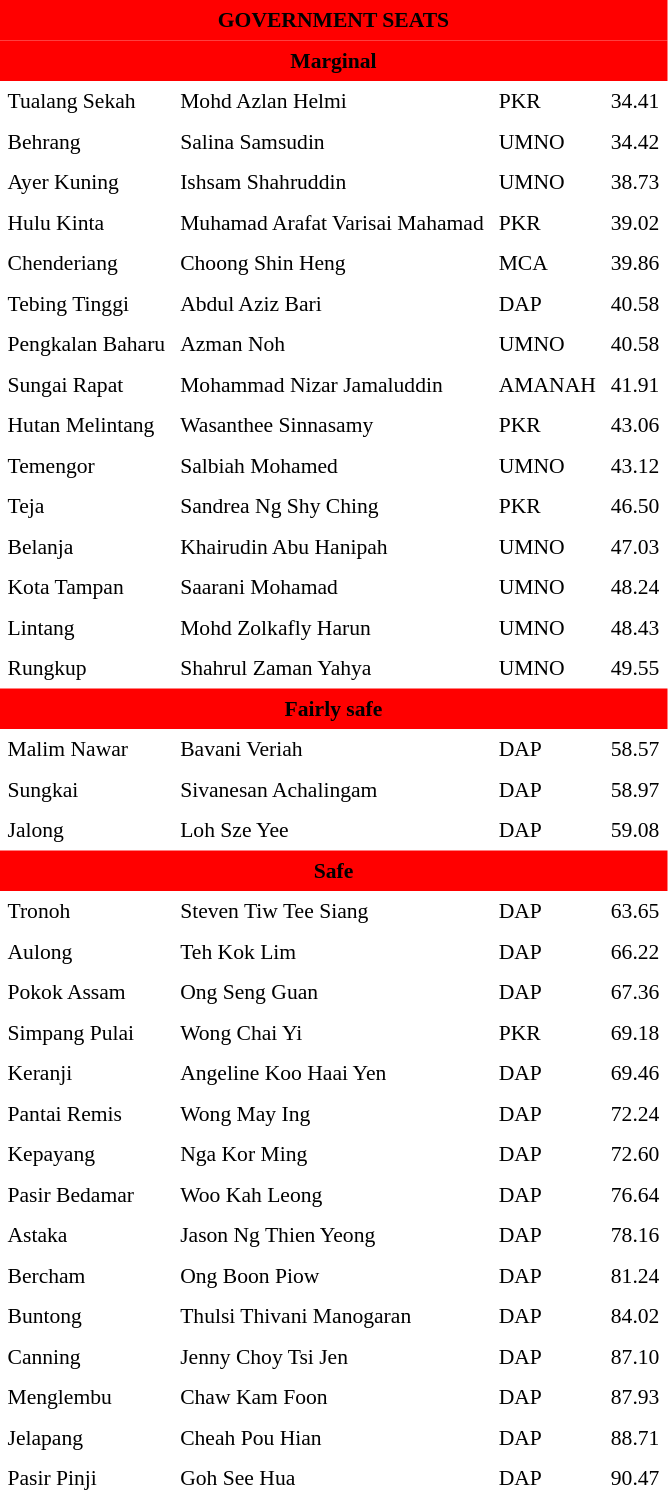<table class="toccolours" cellpadding="5" cellspacing="0" style="float:left; margin-right:.5em; margin-top:.4em; font-size:90%;">
<tr>
<td colspan="4"  style="text-align:center; background:red;"><span><strong>GOVERNMENT SEATS</strong></span></td>
</tr>
<tr>
<td colspan="4"  style="text-align:center; background:red;"><span><strong>Marginal</strong></span></td>
</tr>
<tr>
<td>Tualang Sekah</td>
<td>Mohd Azlan Helmi</td>
<td>PKR</td>
<td style="text-align:center;">34.41</td>
</tr>
<tr>
<td>Behrang</td>
<td>Salina Samsudin</td>
<td>UMNO</td>
<td style="text-align:center;">34.42</td>
</tr>
<tr>
<td>Ayer Kuning</td>
<td>Ishsam Shahruddin</td>
<td>UMNO</td>
<td style="text-align:center;">38.73</td>
</tr>
<tr>
<td>Hulu Kinta</td>
<td>Muhamad Arafat Varisai Mahamad</td>
<td>PKR</td>
<td style="text-align:center;">39.02</td>
</tr>
<tr>
<td>Chenderiang</td>
<td>Choong Shin Heng</td>
<td>MCA</td>
<td style="text-align:center;">39.86</td>
</tr>
<tr>
<td>Tebing Tinggi</td>
<td>Abdul Aziz Bari</td>
<td>DAP</td>
<td style="text-align:center;">40.58</td>
</tr>
<tr>
<td>Pengkalan Baharu</td>
<td>Azman Noh</td>
<td>UMNO</td>
<td style="text-align:center;">40.58</td>
</tr>
<tr>
<td>Sungai Rapat</td>
<td>Mohammad Nizar Jamaluddin</td>
<td>AMANAH</td>
<td style="text-align:center;">41.91</td>
</tr>
<tr>
<td>Hutan Melintang</td>
<td>Wasanthee Sinnasamy</td>
<td>PKR</td>
<td style="text-align:center;">43.06</td>
</tr>
<tr>
<td>Temengor</td>
<td>Salbiah Mohamed</td>
<td>UMNO</td>
<td style="text-align:center;">43.12</td>
</tr>
<tr>
<td>Teja</td>
<td>Sandrea Ng Shy Ching</td>
<td>PKR</td>
<td style="text-align:center;">46.50</td>
</tr>
<tr>
<td>Belanja</td>
<td>Khairudin Abu Hanipah</td>
<td>UMNO</td>
<td style="text-align:center;">47.03</td>
</tr>
<tr>
<td>Kota Tampan</td>
<td>Saarani Mohamad</td>
<td>UMNO</td>
<td style="text-align:center;">48.24</td>
</tr>
<tr>
<td>Lintang</td>
<td>Mohd Zolkafly Harun</td>
<td>UMNO</td>
<td style="text-align:center;">48.43</td>
</tr>
<tr>
<td>Rungkup</td>
<td>Shahrul Zaman Yahya</td>
<td>UMNO</td>
<td style="text-align:center;">49.55</td>
</tr>
<tr>
<td colspan="4"  style="text-align:center; background:red;"><span><strong>Fairly safe</strong></span></td>
</tr>
<tr>
<td>Malim Nawar</td>
<td>Bavani Veriah</td>
<td>DAP</td>
<td style="text-align:center;">58.57</td>
</tr>
<tr>
<td>Sungkai</td>
<td>Sivanesan Achalingam</td>
<td>DAP</td>
<td style="text-align:center;">58.97</td>
</tr>
<tr>
<td>Jalong</td>
<td>Loh Sze Yee</td>
<td>DAP</td>
<td style="text-align:center;">59.08</td>
</tr>
<tr>
<td colspan="4"  style="text-align:center; background:red;"><span><strong>Safe</strong></span></td>
</tr>
<tr>
<td>Tronoh</td>
<td>Steven Tiw Tee Siang</td>
<td>DAP</td>
<td style="text-align:center;">63.65</td>
</tr>
<tr>
<td>Aulong</td>
<td>Teh Kok Lim</td>
<td>DAP</td>
<td style="text-align:center;">66.22</td>
</tr>
<tr>
<td>Pokok Assam</td>
<td>Ong Seng Guan</td>
<td>DAP</td>
<td style="text-align:center;">67.36</td>
</tr>
<tr>
<td>Simpang Pulai</td>
<td>Wong Chai Yi</td>
<td>PKR</td>
<td style="text-align:center;">69.18</td>
</tr>
<tr>
<td>Keranji</td>
<td>Angeline Koo Haai Yen</td>
<td>DAP</td>
<td style="text-align:center;">69.46</td>
</tr>
<tr>
<td>Pantai Remis</td>
<td>Wong May Ing</td>
<td>DAP</td>
<td style="text-align:center;">72.24</td>
</tr>
<tr>
<td>Kepayang</td>
<td>Nga Kor Ming</td>
<td>DAP</td>
<td style="text-align:center;">72.60</td>
</tr>
<tr>
<td>Pasir Bedamar</td>
<td>Woo Kah Leong</td>
<td>DAP</td>
<td style="text-align:center;">76.64</td>
</tr>
<tr>
<td>Astaka</td>
<td>Jason Ng Thien Yeong</td>
<td>DAP</td>
<td style="text-align:center;">78.16</td>
</tr>
<tr>
<td>Bercham</td>
<td>Ong Boon Piow</td>
<td>DAP</td>
<td style="text-align:center;">81.24</td>
</tr>
<tr>
<td>Buntong</td>
<td>Thulsi Thivani Manogaran</td>
<td>DAP</td>
<td style="text-align:center;">84.02</td>
</tr>
<tr>
<td>Canning</td>
<td>Jenny Choy Tsi Jen</td>
<td>DAP</td>
<td style="text-align:center;">87.10</td>
</tr>
<tr>
<td>Menglembu</td>
<td>Chaw Kam Foon</td>
<td>DAP</td>
<td style="text-align:center;">87.93</td>
</tr>
<tr>
<td>Jelapang</td>
<td>Cheah Pou Hian</td>
<td>DAP</td>
<td style="text-align:center;">88.71</td>
</tr>
<tr>
<td>Pasir Pinji</td>
<td>Goh See Hua</td>
<td>DAP</td>
<td style="text-align:center;">90.47</td>
</tr>
<tr>
</tr>
</table>
